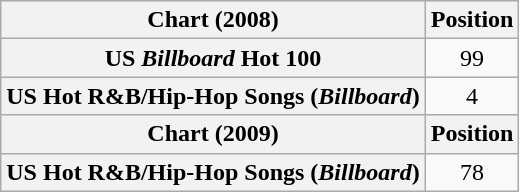<table class="wikitable sortable plainrowheaders">
<tr>
<th scope="col">Chart (2008)</th>
<th scope="col">Position</th>
</tr>
<tr>
<th scope="row">US <em>Billboard</em> Hot 100</th>
<td style="text-align:center">99</td>
</tr>
<tr>
<th scope="row">US Hot R&B/Hip-Hop Songs (<em>Billboard</em>)</th>
<td style="text-align:center">4</td>
</tr>
<tr>
<th align="left">Chart (2009)</th>
<th align="left">Position</th>
</tr>
<tr>
<th scope="row">US Hot R&B/Hip-Hop Songs (<em>Billboard</em>)</th>
<td style="text-align:center">78</td>
</tr>
</table>
